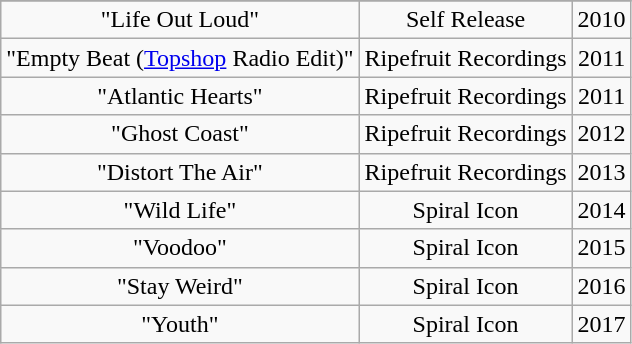<table class="wikitable" style="text-align:center;">
<tr>
</tr>
<tr>
<td>"Life Out Loud"</td>
<td>Self Release</td>
<td>2010</td>
</tr>
<tr>
<td>"Empty Beat (<a href='#'>Topshop</a> Radio Edit)"</td>
<td>Ripefruit Recordings</td>
<td>2011</td>
</tr>
<tr>
<td>"Atlantic Hearts"</td>
<td>Ripefruit Recordings</td>
<td>2011</td>
</tr>
<tr>
<td>"Ghost Coast"</td>
<td>Ripefruit Recordings</td>
<td>2012</td>
</tr>
<tr>
<td>"Distort The Air"</td>
<td>Ripefruit Recordings</td>
<td>2013</td>
</tr>
<tr>
<td>"Wild Life"</td>
<td>Spiral Icon</td>
<td>2014</td>
</tr>
<tr>
<td>"Voodoo"</td>
<td>Spiral Icon</td>
<td>2015</td>
</tr>
<tr>
<td>"Stay Weird"</td>
<td>Spiral Icon</td>
<td>2016</td>
</tr>
<tr>
<td>"Youth"</td>
<td>Spiral Icon</td>
<td>2017</td>
</tr>
</table>
